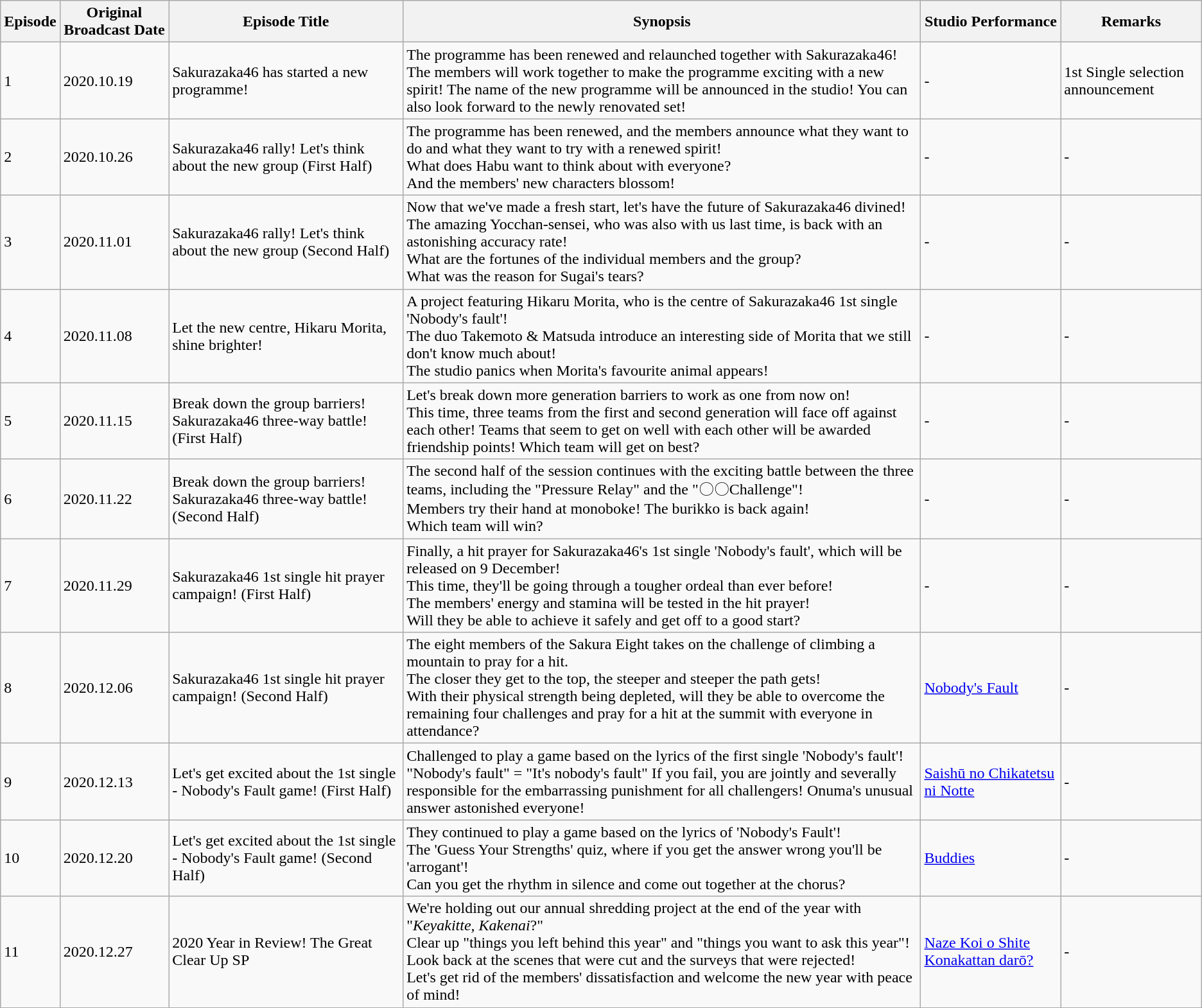<table class="wikitable">
<tr>
<th>Episode</th>
<th>Original Broadcast Date</th>
<th>Episode Title</th>
<th>Synopsis</th>
<th>Studio Performance</th>
<th>Remarks</th>
</tr>
<tr>
<td>1</td>
<td>2020.10.19</td>
<td>Sakurazaka46 has started a new programme!</td>
<td>The programme has been renewed and relaunched together with Sakurazaka46!<br>The members will work together to make the programme exciting with a new spirit!
The name of the new programme will be announced in the studio!
You can also look forward to the newly renovated set!</td>
<td>-</td>
<td>1st Single selection announcement</td>
</tr>
<tr>
<td>2</td>
<td>2020.10.26</td>
<td>Sakurazaka46 rally! Let's think about the new group (First Half)</td>
<td>The programme has been renewed, and the members announce what they want to do and what they want to try with a renewed spirit!<br>What does Habu want to think about with everyone?<br>And the members' new characters blossom!</td>
<td>-</td>
<td>-</td>
</tr>
<tr>
<td>3</td>
<td>2020.11.01</td>
<td>Sakurazaka46 rally! Let's think about the new group (Second Half)</td>
<td>Now that we've made a fresh start, let's have the future of Sakurazaka46 divined!<br>The amazing Yocchan-sensei, who was also with us last time, is back with an astonishing accuracy rate!<br>What are the fortunes of the individual members and the group?<br>What was the reason for Sugai's tears?</td>
<td>-</td>
<td>-</td>
</tr>
<tr>
<td>4</td>
<td>2020.11.08</td>
<td>Let the new centre, Hikaru Morita, shine brighter!</td>
<td>A project featuring Hikaru Morita, who is the centre of Sakurazaka46 1st single 'Nobody's fault'!<br>The duo Takemoto & Matsuda introduce an interesting side of Morita that we still don't know much about!<br>The studio panics when Morita's favourite animal appears!</td>
<td>-</td>
<td>-</td>
</tr>
<tr>
<td>5</td>
<td>2020.11.15</td>
<td>Break down the group barriers! Sakurazaka46 three-way battle! (First Half)</td>
<td>Let's break down more generation barriers to work as one from now on!<br>This time, three teams from the first and second generation will face off against each other!
Teams that seem to get on well with each other will be awarded friendship points!
Which team will get on best?</td>
<td>-</td>
<td>-</td>
</tr>
<tr>
<td>6</td>
<td>2020.11.22</td>
<td>Break down the group barriers! Sakurazaka46 three-way battle! (Second Half)</td>
<td>The second half of the session continues with the exciting battle between the three teams, including the "Pressure Relay" and the "〇〇Challenge"!<br>Members try their hand at monoboke! The burikko is back again!<br>Which team will win?</td>
<td>-</td>
<td>-</td>
</tr>
<tr>
<td>7</td>
<td>2020.11.29</td>
<td>Sakurazaka46 1st single hit prayer campaign! (First Half)</td>
<td>Finally, a hit prayer for Sakurazaka46's 1st single 'Nobody's fault', which will be released on 9 December!<br>This time, they'll be going through a tougher ordeal than ever before!<br>The members' energy and stamina will be tested in the hit prayer!<br>Will they be able to achieve it safely and get off to a good start?</td>
<td>-</td>
<td>-</td>
</tr>
<tr>
<td>8</td>
<td>2020.12.06</td>
<td>Sakurazaka46 1st single hit prayer campaign! (Second Half)</td>
<td>The eight members of the Sakura Eight takes on the challenge of climbing a mountain to pray for a hit.<br>The closer they get to the top, the steeper and steeper the path gets!<br>With their physical strength being depleted, will they be able to overcome the remaining four challenges and pray for a hit at the summit with everyone in attendance?</td>
<td><a href='#'>Nobody's Fault</a></td>
<td>-</td>
</tr>
<tr>
<td>9</td>
<td>2020.12.13</td>
<td>Let's get excited about the 1st single - Nobody's Fault game! (First Half)</td>
<td>Challenged to play a game based on the lyrics of the first single 'Nobody's fault'!<br>"Nobody's fault" = "It's nobody's fault"
If you fail, you are jointly and severally responsible for the embarrassing punishment for all challengers!
Onuma's unusual answer astonished everyone!</td>
<td><a href='#'>Saishū no Chikatetsu ni Notte</a></td>
<td>-</td>
</tr>
<tr>
<td>10</td>
<td>2020.12.20</td>
<td>Let's get excited about the 1st single - Nobody's Fault game! (Second Half)</td>
<td>They continued to play a game based on the lyrics of 'Nobody's Fault'!<br>The 'Guess Your Strengths' quiz, where if you get the answer wrong you'll be 'arrogant'!<br>Can you get the rhythm in silence and come out together at the chorus?</td>
<td><a href='#'>Buddies</a></td>
<td>-</td>
</tr>
<tr>
<td>11</td>
<td>2020.12.27</td>
<td>2020 Year in Review! The Great Clear Up SP</td>
<td>We're holding out our annual shredding project at the end of the year with "<em>Keyakitte, Kakenai</em>?"<br>Clear up "things you left behind this year" and "things you want to ask this year"!<br>Look back at the scenes that were cut and the surveys that were rejected!<br>Let's get rid of the members' dissatisfaction and welcome the new year with peace of mind!</td>
<td><a href='#'>Naze Koi o Shite Konakattan darō?</a></td>
<td>-</td>
</tr>
</table>
